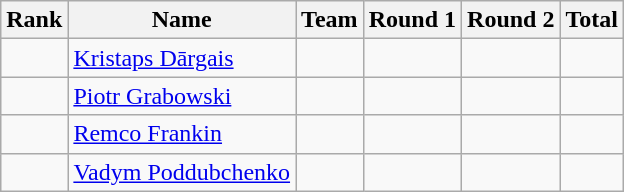<table class="wikitable sortable" style="text-align:center">
<tr>
<th>Rank</th>
<th>Name</th>
<th>Team</th>
<th>Round 1</th>
<th>Round 2</th>
<th>Total</th>
</tr>
<tr>
<td></td>
<td align=left><a href='#'>Kristaps Dārgais</a></td>
<td align=left></td>
<td></td>
<td></td>
<td></td>
</tr>
<tr>
<td></td>
<td align=left><a href='#'>Piotr Grabowski</a></td>
<td align=left></td>
<td></td>
<td></td>
<td></td>
</tr>
<tr>
<td></td>
<td align=left><a href='#'>Remco Frankin</a></td>
<td align=left></td>
<td></td>
<td></td>
<td></td>
</tr>
<tr>
<td></td>
<td align=left><a href='#'>Vadym Poddubchenko</a></td>
<td align=left></td>
<td></td>
<td></td>
<td></td>
</tr>
</table>
